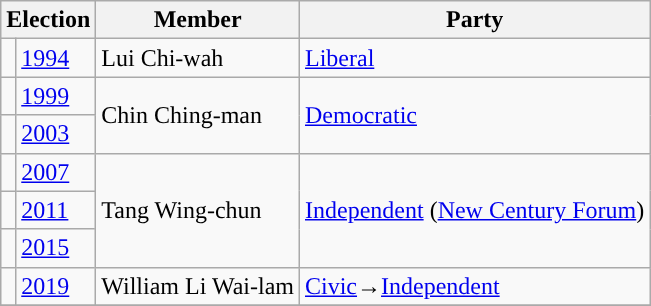<table class="wikitable">
<tr>
<th colspan="2">Election</th>
<th>Member</th>
<th>Party</th>
</tr>
<tr>
<td style="background-color:"></td>
<td><a href='#'>1994</a></td>
<td>Lui Chi-wah</td>
<td><a href='#'>Liberal</a></td>
</tr>
<tr>
<td style="background-color:"></td>
<td><a href='#'>1999</a></td>
<td rowspan=2>Chin Ching-man</td>
<td rowspan=2><a href='#'>Democratic</a></td>
</tr>
<tr>
<td style="background-color:"></td>
<td><a href='#'>2003</a></td>
</tr>
<tr>
<td style="background-color:"></td>
<td><a href='#'>2007</a></td>
<td rowspan=3>Tang Wing-chun</td>
<td rowspan=3><a href='#'>Independent</a> (<a href='#'>New Century Forum</a>)</td>
</tr>
<tr>
<td style="background-color:"></td>
<td><a href='#'>2011</a></td>
</tr>
<tr>
<td style="background-color:"></td>
<td><a href='#'>2015</a></td>
</tr>
<tr>
<td style="background-color:"></td>
<td><a href='#'>2019</a></td>
<td>William Li Wai-lam</td>
<td><a href='#'>Civic</a>→<a href='#'>Independent</a></td>
</tr>
<tr>
</tr>
</table>
